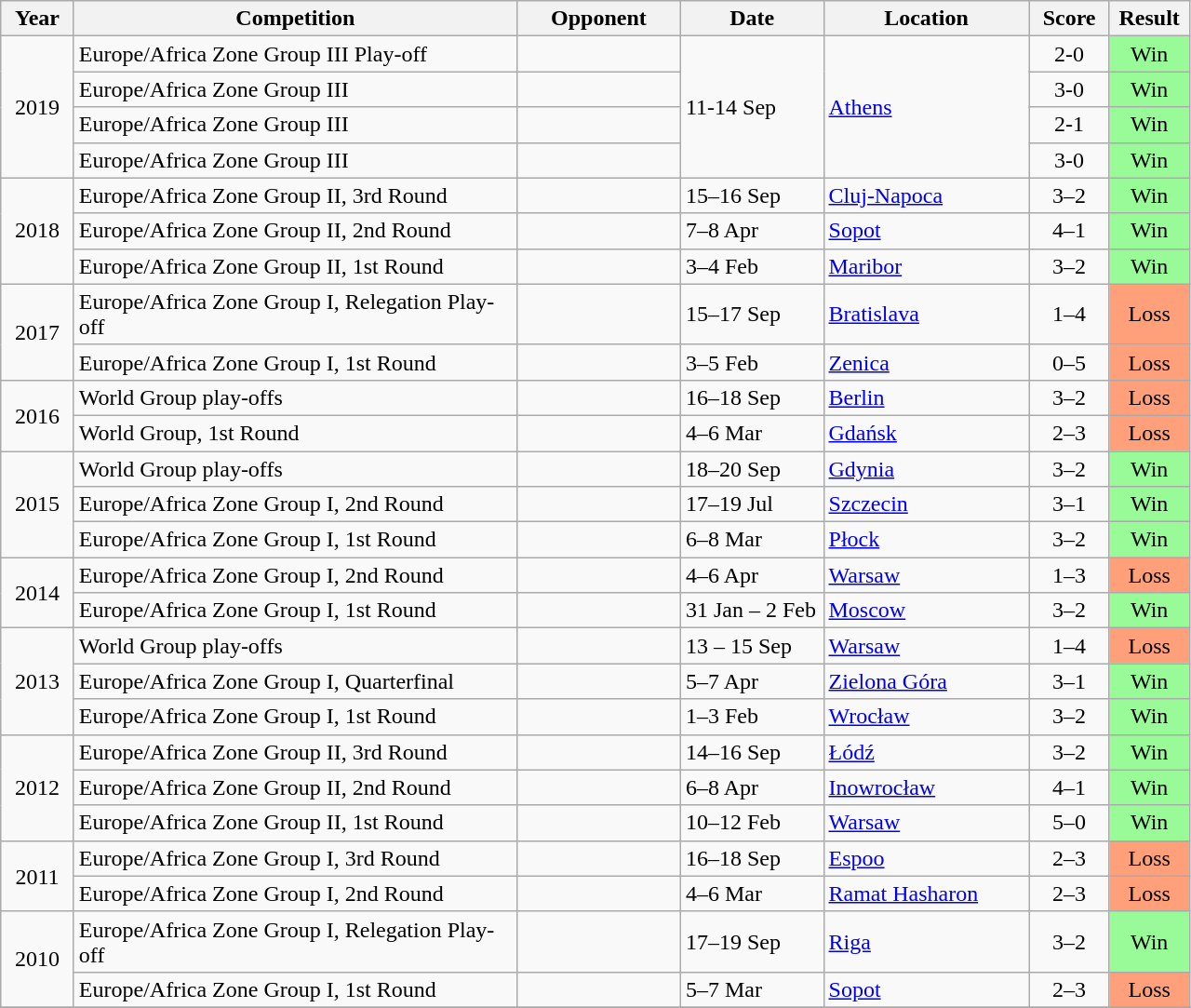<table class="wikitable collapsible collapsed">
<tr>
<th width="45">Year</th>
<th width="310">Competition</th>
<th width="110">Opponent</th>
<th width="95">Date</th>
<th width="140">Location</th>
<th width="50">Score</th>
<th width="50">Result</th>
</tr>
<tr>
<td align="center" rowspan="4">2019</td>
<td>Europe/Africa Zone Group III Play-off</td>
<td></td>
<td rowspan="4">11-14 Sep</td>
<td rowspan="4"><a href='#'>Athens</a> </td>
<td align="center">2-0</td>
<td align="center" bgcolor="#98FB98">Win</td>
</tr>
<tr>
<td>Europe/Africa Zone Group III</td>
<td></td>
<td align="center">3-0</td>
<td align="center" bgcolor="#98FB98">Win</td>
</tr>
<tr>
<td>Europe/Africa Zone Group III</td>
<td></td>
<td align="center">2-1</td>
<td align="center" bgcolor="#98FB98">Win</td>
</tr>
<tr>
<td>Europe/Africa Zone Group III</td>
<td></td>
<td align="center">3-0</td>
<td align="center" bgcolor="#98FB98">Win</td>
</tr>
<tr>
<td align="center" rowspan="3">2018</td>
<td>Europe/Africa Zone Group II, 3rd Round</td>
<td></td>
<td>15–16 Sep</td>
<td><a href='#'>Cluj-Napoca</a> </td>
<td align="center">3–2</td>
<td align="center" bgcolor="#98FB98">Win</td>
</tr>
<tr>
<td>Europe/Africa Zone Group II, 2nd Round</td>
<td></td>
<td>7–8 Apr</td>
<td><a href='#'>Sopot</a> </td>
<td align="center">4–1</td>
<td align="center" bgcolor="#98FB98">Win</td>
</tr>
<tr>
<td>Europe/Africa Zone Group II, 1st Round</td>
<td></td>
<td>3–4 Feb</td>
<td><a href='#'>Maribor</a> </td>
<td align="center">3–2</td>
<td align="center" bgcolor="#98FB98">Win</td>
</tr>
<tr>
<td align="center" rowspan="2">2017</td>
<td>Europe/Africa Zone Group I, Relegation Play-off</td>
<td></td>
<td>15–17 Sep</td>
<td><a href='#'>Bratislava</a> </td>
<td align="center">1–4</td>
<td align="center" bgcolor="#FFA07A">Loss</td>
</tr>
<tr>
<td>Europe/Africa Zone Group I, 1st Round</td>
<td></td>
<td>3–5 Feb</td>
<td><a href='#'>Zenica</a> </td>
<td align="center">0–5</td>
<td align="center" bgcolor="#FFA07A">Loss</td>
</tr>
<tr>
<td align="center" rowspan="2">2016</td>
<td>World Group play-offs</td>
<td></td>
<td>16–18 Sep</td>
<td><a href='#'>Berlin</a> </td>
<td align="center">3–2</td>
<td align="center" bgcolor="#FFA07A">Loss</td>
</tr>
<tr>
<td>World Group, 1st Round</td>
<td></td>
<td>4–6 Mar</td>
<td><a href='#'>Gdańsk</a> </td>
<td align="center">2–3</td>
<td align="center" bgcolor="#FFA07A">Loss</td>
</tr>
<tr>
<td align="center" rowspan="3">2015</td>
<td>World Group play-offs</td>
<td></td>
<td>18–20 Sep</td>
<td><a href='#'>Gdynia</a> </td>
<td align="center">3–2</td>
<td align="center" bgcolor="#98FB98">Win</td>
</tr>
<tr>
<td>Europe/Africa Zone Group I, 2nd Round</td>
<td></td>
<td>17–19 Jul</td>
<td><a href='#'>Szczecin</a> </td>
<td align="center">3–1</td>
<td align="center" bgcolor="#98FB98">Win</td>
</tr>
<tr>
<td>Europe/Africa Zone Group I, 1st Round</td>
<td></td>
<td>6–8 Mar</td>
<td><a href='#'>Płock</a> </td>
<td align="center">3–2</td>
<td align="center" bgcolor="#98FB98">Win</td>
</tr>
<tr>
<td align="center" rowspan="2">2014</td>
<td>Europe/Africa Zone Group I, 2nd Round</td>
<td></td>
<td>4–6 Apr</td>
<td><a href='#'>Warsaw</a> </td>
<td align="center">1–3</td>
<td align="center" bgcolor="FFA07A">Loss</td>
</tr>
<tr>
<td>Europe/Africa Zone Group I, 1st Round</td>
<td></td>
<td>31 Jan – 2 Feb</td>
<td><a href='#'>Moscow</a> </td>
<td align="center">3–2</td>
<td align="center" bgcolor="#98FB98">Win</td>
</tr>
<tr>
<td align="center" rowspan="3">2013</td>
<td>World Group play-offs</td>
<td></td>
<td>13 – 15 Sep</td>
<td><a href='#'>Warsaw</a> </td>
<td align="center">1–4</td>
<td align="center" bgcolor="#FFA07A">Loss</td>
</tr>
<tr>
<td>Europe/Africa Zone Group I, Quarterfinal</td>
<td></td>
<td>5–7 Apr</td>
<td><a href='#'>Zielona Góra</a> </td>
<td align="center">3–1</td>
<td align="center" bgcolor="#98FB98">Win</td>
</tr>
<tr>
<td>Europe/Africa Zone Group I, 1st Round</td>
<td></td>
<td>1–3 Feb</td>
<td><a href='#'>Wrocław</a> </td>
<td align="center">3–2</td>
<td align="center" bgcolor="#98FB98">Win</td>
</tr>
<tr>
<td align="center" rowspan="3">2012</td>
<td>Europe/Africa Zone Group II, 3rd Round</td>
<td></td>
<td>14–16 Sep</td>
<td><a href='#'>Łódź</a> </td>
<td align="center">3–2</td>
<td align="center" bgcolor="#98FB98">Win</td>
</tr>
<tr>
<td>Europe/Africa Zone Group II, 2nd Round</td>
<td></td>
<td>6–8 Apr</td>
<td><a href='#'>Inowrocław</a> </td>
<td align="center">4–1</td>
<td align="center" bgcolor="#98FB98">Win</td>
</tr>
<tr>
<td>Europe/Africa Zone Group II, 1st Round</td>
<td></td>
<td>10–12 Feb</td>
<td><a href='#'>Warsaw</a> </td>
<td align="center">5–0</td>
<td align="center" bgcolor="#98FB98">Win</td>
</tr>
<tr>
<td align="center" rowspan="2">2011</td>
<td>Europe/Africa Zone Group I, 3rd Round</td>
<td></td>
<td>16–18 Sep</td>
<td><a href='#'>Espoo</a> </td>
<td align="center">2–3</td>
<td align="center" bgcolor="#FFA07A">Loss</td>
</tr>
<tr>
<td>Europe/Africa Zone Group I, 2nd Round</td>
<td></td>
<td>4–6 Mar</td>
<td><a href='#'>Ramat Hasharon</a> </td>
<td align="center">2–3</td>
<td align="center" bgcolor="#FFA07A">Loss</td>
</tr>
<tr>
<td align="center" rowspan="2">2010</td>
<td>Europe/Africa Zone Group I, Relegation Play-off</td>
<td></td>
<td>17–19 Sep</td>
<td><a href='#'>Riga</a> </td>
<td align="center">3–2</td>
<td align="center" bgcolor="#98FB98">Win</td>
</tr>
<tr>
<td>Europe/Africa Zone Group I, 1st Round</td>
<td></td>
<td>5–7 Mar</td>
<td><a href='#'>Sopot</a> </td>
<td align="center">2–3</td>
<td align="center" bgcolor="#FFA07A">Loss</td>
</tr>
<tr>
</tr>
</table>
